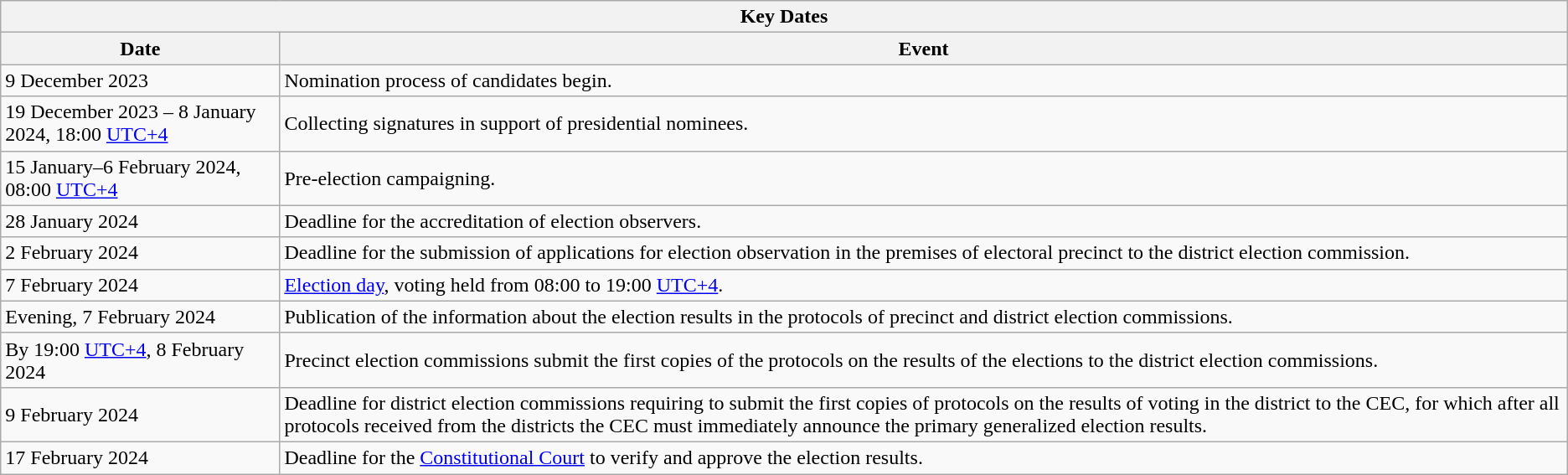<table class="wikitable">
<tr>
<th colspan="2">Key Dates</th>
</tr>
<tr>
<th>Date</th>
<th>Event</th>
</tr>
<tr>
<td>9 December 2023</td>
<td>Nomination process of candidates begin.</td>
</tr>
<tr>
<td>19 December 2023 – 8 January 2024, 18:00 <a href='#'>UTC+4</a></td>
<td>Collecting signatures in support of presidential nominees.</td>
</tr>
<tr>
<td>15 January–6 February 2024, 08:00 <a href='#'>UTC+4</a></td>
<td>Pre-election campaigning.</td>
</tr>
<tr>
<td>28 January 2024</td>
<td>Deadline for the accreditation of election observers.</td>
</tr>
<tr>
<td>2 February 2024</td>
<td>Deadline for the submission of applications for election observation in the premises of electoral precinct to the district election commission.</td>
</tr>
<tr>
<td>7 February 2024</td>
<td><a href='#'>Election day</a>, voting held from 08:00 to 19:00 <a href='#'>UTC+4</a>.</td>
</tr>
<tr>
<td>Evening, 7 February 2024</td>
<td>Publication of the information about the election results in the protocols of precinct and district election commissions.</td>
</tr>
<tr>
<td>By 19:00 <a href='#'>UTC+4</a>, 8 February 2024</td>
<td>Precinct election commissions submit the first copies of the protocols on the results of the elections to the district election commissions.</td>
</tr>
<tr>
<td>9 February 2024</td>
<td>Deadline for district election commissions requiring to submit the first copies of protocols on the results of voting in the district to the CEC, for which after all protocols received from the districts the CEC must immediately announce the primary generalized election results.</td>
</tr>
<tr>
<td>17 February 2024</td>
<td>Deadline for the <a href='#'>Constitutional Court</a> to verify and approve the election results.</td>
</tr>
</table>
